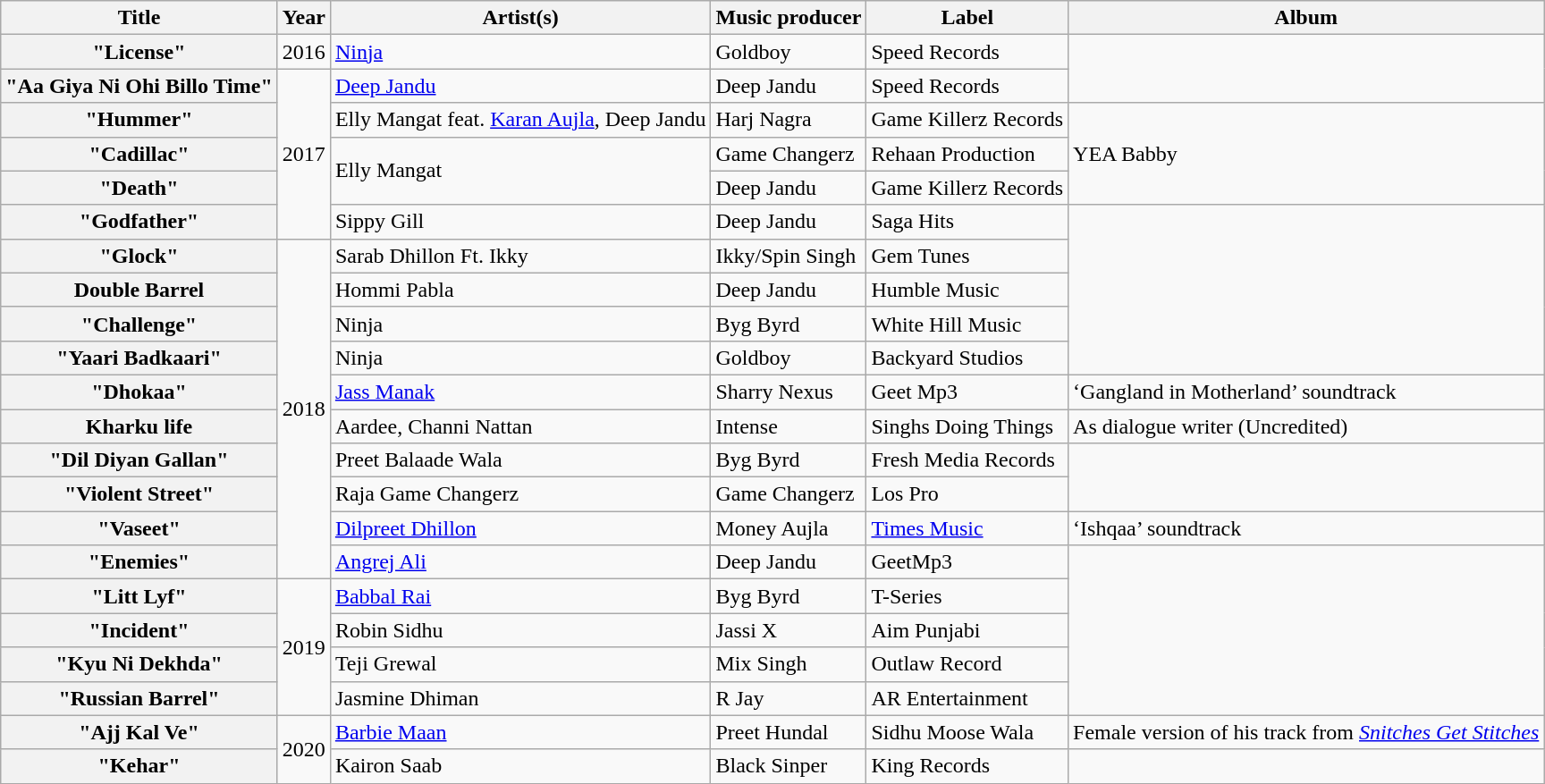<table class="wikitable plainrowheaders">
<tr>
<th scope="col">Title</th>
<th scope="col">Year</th>
<th scope="col">Artist(s)</th>
<th scope="col">Music producer</th>
<th scope="col">Label</th>
<th scope="col">Album</th>
</tr>
<tr>
<th scope="row">"License"</th>
<td>2016</td>
<td><a href='#'>Ninja</a></td>
<td>Goldboy</td>
<td>Speed Records</td>
<td rowspan="2"></td>
</tr>
<tr>
<th scope="row">"Aa Giya Ni Ohi Billo Time"</th>
<td rowspan="5">2017</td>
<td><a href='#'>Deep Jandu</a></td>
<td>Deep Jandu</td>
<td>Speed Records</td>
</tr>
<tr>
<th scope="row">"Hummer"</th>
<td>Elly Mangat feat. <a href='#'>Karan Aujla</a>, Deep Jandu</td>
<td>Harj Nagra</td>
<td>Game Killerz Records</td>
<td rowspan="3">YEA Babby</td>
</tr>
<tr>
<th scope="row">"Cadillac"</th>
<td rowspan="2">Elly Mangat</td>
<td>Game Changerz</td>
<td>Rehaan Production</td>
</tr>
<tr>
<th scope="row">"Death"</th>
<td>Deep Jandu</td>
<td>Game Killerz Records</td>
</tr>
<tr>
<th scope="row">"Godfather"</th>
<td>Sippy Gill</td>
<td>Deep Jandu</td>
<td>Saga Hits</td>
<td rowspan="5"></td>
</tr>
<tr>
<th scope="row">"Glock"</th>
<td rowspan="10">2018</td>
<td>Sarab Dhillon Ft. Ikky</td>
<td>Ikky/Spin Singh</td>
<td>Gem Tunes</td>
</tr>
<tr>
<th scope="row">Double Barrel</th>
<td>Hommi Pabla</td>
<td>Deep Jandu</td>
<td>Humble Music</td>
</tr>
<tr>
<th scope="row">"Challenge"</th>
<td>Ninja</td>
<td>Byg Byrd</td>
<td>White Hill Music</td>
</tr>
<tr>
<th scope="row">"Yaari Badkaari"</th>
<td>Ninja</td>
<td>Goldboy</td>
<td>Backyard Studios</td>
</tr>
<tr>
<th scope="row">"Dhokaa"</th>
<td><a href='#'>Jass Manak</a></td>
<td>Sharry Nexus</td>
<td>Geet Mp3</td>
<td>‘Gangland in Motherland’ soundtrack</td>
</tr>
<tr>
<th scope="row">Kharku life</th>
<td>Aardee, Channi Nattan</td>
<td>Intense</td>
<td>Singhs Doing Things</td>
<td>As dialogue writer  (Uncredited)</td>
</tr>
<tr>
<th scope="row">"Dil Diyan Gallan"</th>
<td>Preet Balaade Wala</td>
<td>Byg Byrd</td>
<td>Fresh Media Records</td>
<td rowspan="2"></td>
</tr>
<tr>
<th scope="row">"Violent Street"</th>
<td>Raja Game Changerz</td>
<td>Game Changerz</td>
<td>Los Pro</td>
</tr>
<tr>
<th scope="row">"Vaseet"</th>
<td><a href='#'>Dilpreet Dhillon</a></td>
<td>Money Aujla</td>
<td><a href='#'>Times Music</a></td>
<td>‘Ishqaa’ soundtrack</td>
</tr>
<tr>
<th scope="row">"Enemies"</th>
<td><a href='#'>Angrej Ali</a></td>
<td>Deep Jandu</td>
<td>GeetMp3</td>
<td rowspan="5"></td>
</tr>
<tr>
<th scope="row">"Litt Lyf"</th>
<td rowspan="4">2019</td>
<td><a href='#'>Babbal Rai</a></td>
<td>Byg Byrd</td>
<td>T-Series</td>
</tr>
<tr>
<th scope="row">"Incident"</th>
<td>Robin Sidhu</td>
<td>Jassi X</td>
<td>Aim Punjabi</td>
</tr>
<tr>
<th scope="row">"Kyu Ni Dekhda"</th>
<td>Teji Grewal</td>
<td>Mix Singh</td>
<td>Outlaw Record</td>
</tr>
<tr>
<th scope="row">"Russian Barrel"</th>
<td>Jasmine Dhiman</td>
<td>R Jay</td>
<td>AR Entertainment</td>
</tr>
<tr>
<th scope="row">"Ajj Kal Ve"</th>
<td rowspan="2">2020</td>
<td><a href='#'>Barbie Maan</a></td>
<td>Preet Hundal</td>
<td>Sidhu Moose Wala</td>
<td>Female version of his track from <em><a href='#'>Snitches Get Stitches</a></em></td>
</tr>
<tr>
<th scope="row">"Kehar"</th>
<td>Kairon Saab</td>
<td>Black Sinper</td>
<td>King Records</td>
<td></td>
</tr>
</table>
